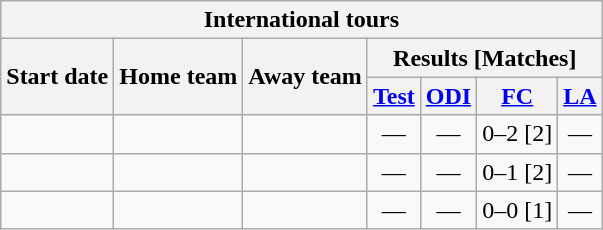<table class="wikitable">
<tr>
<th colspan="7">International tours</th>
</tr>
<tr>
<th rowspan="2">Start date</th>
<th rowspan="2">Home team</th>
<th rowspan="2">Away team</th>
<th colspan="4">Results [Matches]</th>
</tr>
<tr>
<th><a href='#'>Test</a></th>
<th><a href='#'>ODI</a></th>
<th><a href='#'>FC</a></th>
<th><a href='#'>LA</a></th>
</tr>
<tr>
<td><a href='#'></a></td>
<td></td>
<td></td>
<td ; style="text-align:center">—</td>
<td ; style="text-align:center">—</td>
<td>0–2 [2]</td>
<td ; style="text-align:center">—</td>
</tr>
<tr>
<td><a href='#'></a></td>
<td></td>
<td></td>
<td ; style="text-align:center">—</td>
<td ; style="text-align:center">—</td>
<td>0–1 [2]</td>
<td ; style="text-align:center">—</td>
</tr>
<tr>
<td><a href='#'></a></td>
<td></td>
<td></td>
<td ; style="text-align:center">—</td>
<td ; style="text-align:center">—</td>
<td>0–0 [1]</td>
<td ; style="text-align:center">—</td>
</tr>
</table>
